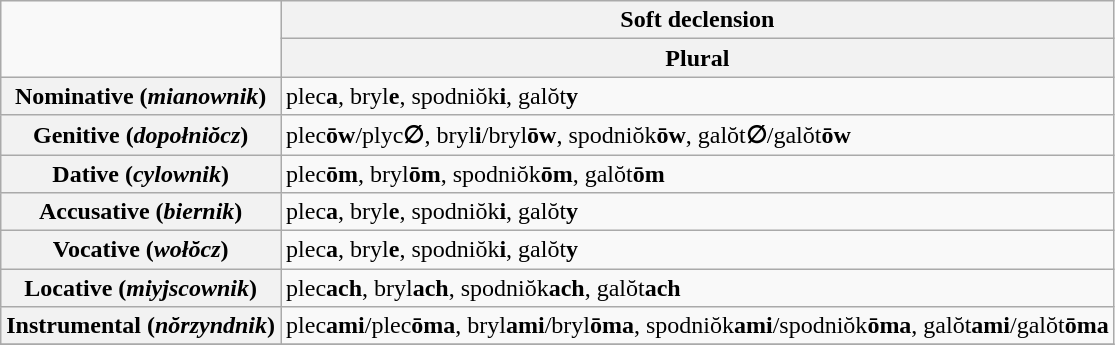<table class="wikitable">
<tr>
<td rowspan="2"></td>
<th colspan="2">Soft declension</th>
</tr>
<tr>
<th>Plural</th>
</tr>
<tr>
<th>Nominative (<em>mianownik</em>)</th>
<td>plec<strong>a</strong>, bryl<strong>e</strong>, spodniŏk<strong>i</strong>, galŏt<strong>y</strong></td>
</tr>
<tr>
<th>Genitive (<em>dopołniŏcz</em>)</th>
<td>plec<strong>ōw</strong>/plyc<strong>∅</strong>, bryl<strong>i</strong>/bryl<strong>ōw</strong>, spodniŏk<strong>ōw</strong>, galŏt<strong>∅</strong>/galŏt<strong>ōw</strong></td>
</tr>
<tr>
<th>Dative (<em>cylownik</em>)</th>
<td>plec<strong>ōm</strong>, bryl<strong>ōm</strong>, spodniŏk<strong>ōm</strong>, galŏt<strong>ōm</strong></td>
</tr>
<tr>
<th>Accusative (<em>biernik</em>)</th>
<td>plec<strong>a</strong>, bryl<strong>e</strong>, spodniŏk<strong>i</strong>, galŏt<strong>y</strong></td>
</tr>
<tr>
<th>Vocative (<em>wołŏcz</em>)</th>
<td>plec<strong>a</strong>, bryl<strong>e</strong>, spodniŏk<strong>i</strong>, galŏt<strong>y</strong></td>
</tr>
<tr>
<th>Locative (<em>miyjscownik</em>)</th>
<td>plec<strong>ach</strong>, bryl<strong>ach</strong>, spodniŏk<strong>ach</strong>, galŏt<strong>ach</strong></td>
</tr>
<tr>
<th>Instrumental (<em>nŏrzyndnik</em>)</th>
<td>plec<strong>ami</strong>/plec<strong>ōma</strong>, bryl<strong>ami</strong>/bryl<strong>ōma</strong>, spodniŏk<strong>ami</strong>/spodniŏk<strong>ōma</strong>, galŏt<strong>ami</strong>/galŏt<strong>ōma</strong></td>
</tr>
<tr>
</tr>
</table>
